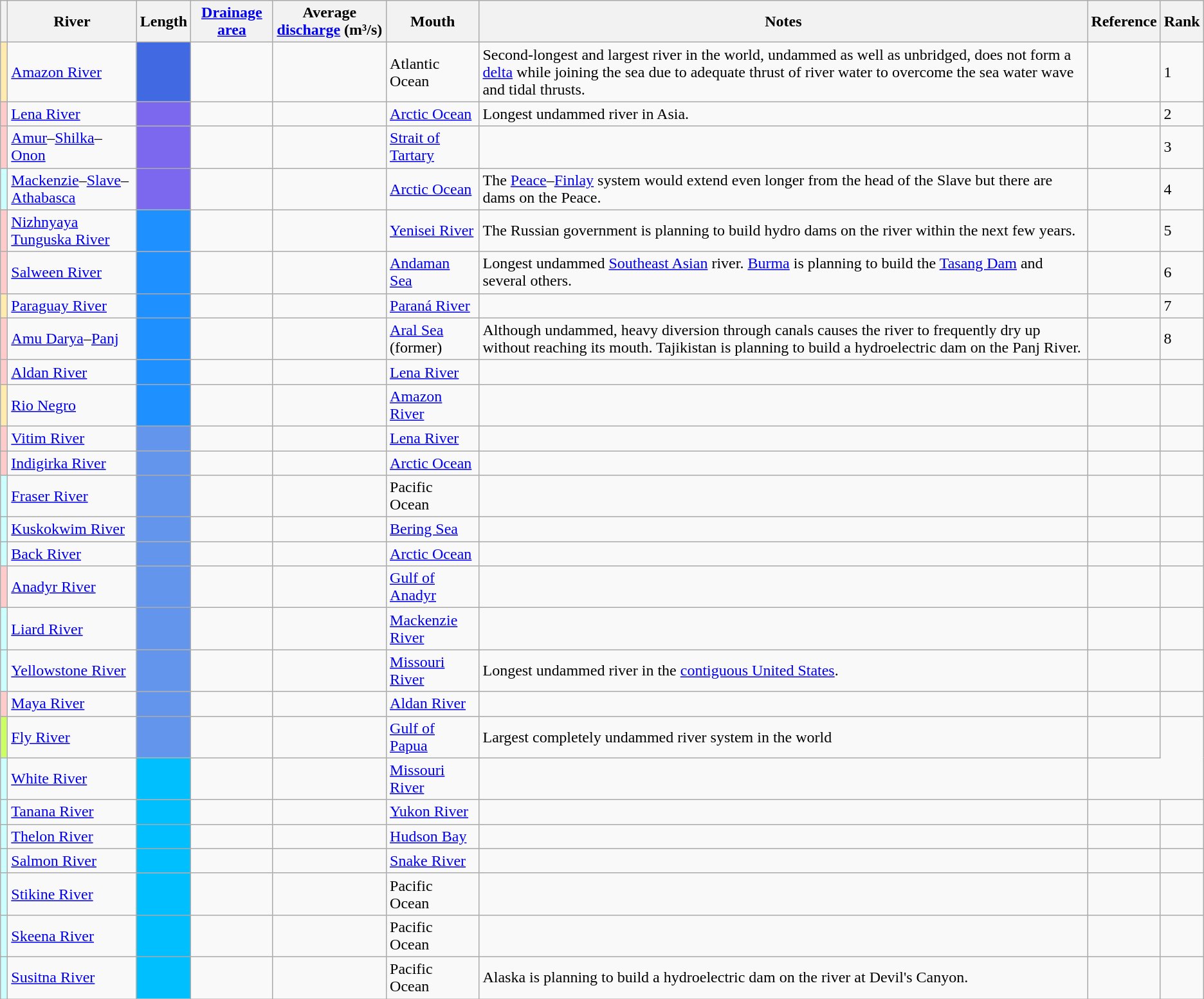<table class="wikitable sortable">
<tr>
<th></th>
<th>River</th>
<th data-sort-type = number>Length</th>
<th data-sort-type = number><a href='#'>Drainage area</a></th>
<th data-sort-type = number>Average <a href='#'>discharge</a> (m³/s)</th>
<th>Mouth</th>
<th>Notes</th>
<th>Reference</th>
<th>Rank</th>
</tr>
<tr>
<td bgcolor="#FFEBAD"></td>
<td><a href='#'>Amazon River</a></td>
<td bgcolor="#4169E1"><br><small></small></td>
<td></td>
<td></td>
<td>Atlantic Ocean</td>
<td>Second-longest and largest river in the world, undammed as well as unbridged, does not form a <a href='#'>delta</a> while joining the sea due to adequate thrust of river water to overcome the sea water wave and tidal thrusts.</td>
<td></td>
<td>1</td>
</tr>
<tr>
<td bgcolor="#FFCBCB"></td>
<td><a href='#'>Lena River</a></td>
<td bgcolor="#7B68EE"></td>
<td></td>
<td></td>
<td><a href='#'>Arctic Ocean</a></td>
<td>Longest undammed river in Asia.</td>
<td></td>
<td>2</td>
</tr>
<tr>
<td bgcolor="#FFCBCB"></td>
<td><a href='#'>Amur</a>–<a href='#'>Shilka</a>–<a href='#'>Onon</a></td>
<td bgcolor="#7B68EE"></td>
<td></td>
<td></td>
<td><a href='#'>Strait of Tartary</a></td>
<td></td>
<td></td>
<td>3</td>
</tr>
<tr>
<td bgcolor="#CCFFFF"></td>
<td><a href='#'>Mackenzie</a>–<a href='#'>Slave</a>–<a href='#'>Athabasca</a></td>
<td bgcolor="#7B68EE"></td>
<td></td>
<td></td>
<td><a href='#'>Arctic Ocean</a></td>
<td>The <a href='#'>Peace</a>–<a href='#'>Finlay</a> system would extend even longer from the head of the Slave but there are dams on the Peace.</td>
<td></td>
<td>4</td>
</tr>
<tr>
<td bgcolor="#FFCBCB"></td>
<td><a href='#'>Nizhnyaya Tunguska River</a></td>
<td bgcolor="#1E90FF"></td>
<td></td>
<td></td>
<td><a href='#'>Yenisei River</a></td>
<td>The Russian government is planning to build hydro dams on the river within the next few years.</td>
<td></td>
<td>5</td>
</tr>
<tr>
<td bgcolor="#FFCBCB"></td>
<td><a href='#'>Salween River</a></td>
<td bgcolor="#1E90FF"></td>
<td></td>
<td></td>
<td><a href='#'>Andaman Sea</a></td>
<td>Longest undammed <a href='#'>Southeast Asian</a> river. <a href='#'>Burma</a> is planning to build the <a href='#'>Tasang Dam</a> and several others.</td>
<td></td>
<td>6</td>
</tr>
<tr>
<td bgcolor="#FFEBAD"></td>
<td><a href='#'>Paraguay River</a></td>
<td bgcolor="#1E90FF"></td>
<td></td>
<td></td>
<td><a href='#'>Paraná River</a></td>
<td></td>
<td></td>
<td>7</td>
</tr>
<tr>
<td bgcolor="#FFCBCB"></td>
<td><a href='#'>Amu Darya</a>–<a href='#'>Panj</a></td>
<td bgcolor="#1E90FF"></td>
<td></td>
<td></td>
<td><a href='#'>Aral Sea</a> (former)</td>
<td>Although undammed, heavy diversion through canals causes the river to frequently dry up without reaching its mouth. Tajikistan is planning to build a hydroelectric dam on the Panj River.</td>
<td></td>
<td>8</td>
</tr>
<tr>
<td bgcolor="#FFCBCB"></td>
<td><a href='#'>Aldan River</a></td>
<td bgcolor="#1E90FF"></td>
<td></td>
<td></td>
<td><a href='#'>Lena River</a></td>
<td></td>
<td></td>
<td></td>
</tr>
<tr>
<td bgcolor="#FFEBAD"></td>
<td><a href='#'>Rio Negro</a></td>
<td bgcolor="#1E90FF"></td>
<td></td>
<td></td>
<td><a href='#'>Amazon River</a></td>
<td></td>
<td></td>
<td></td>
</tr>
<tr>
<td bgcolor="#FFCBCB"></td>
<td><a href='#'>Vitim River</a></td>
<td bgcolor="#6495ED"></td>
<td></td>
<td></td>
<td><a href='#'>Lena River</a></td>
<td></td>
<td></td>
<td></td>
</tr>
<tr>
<td bgcolor="#FFCBCB"></td>
<td><a href='#'>Indigirka River</a></td>
<td bgcolor="#6495ED"></td>
<td></td>
<td></td>
<td><a href='#'>Arctic Ocean</a></td>
<td></td>
<td></td>
<td></td>
</tr>
<tr>
<td bgcolor="#CCFFFF"></td>
<td><a href='#'>Fraser River</a></td>
<td bgcolor="#6495ED"></td>
<td></td>
<td></td>
<td>Pacific Ocean</td>
<td></td>
<td></td>
<td></td>
</tr>
<tr>
<td bgcolor="#CCFFFF"></td>
<td><a href='#'>Kuskokwim River</a></td>
<td bgcolor="#6495ED"></td>
<td></td>
<td></td>
<td><a href='#'>Bering Sea</a></td>
<td></td>
<td></td>
<td></td>
</tr>
<tr>
<td bgcolor="#CCFFFF"></td>
<td><a href='#'>Back River</a></td>
<td bgcolor="#6495ED"></td>
<td></td>
<td></td>
<td><a href='#'>Arctic Ocean</a></td>
<td></td>
<td></td>
<td></td>
</tr>
<tr>
<td bgcolor="#FFCBCB"></td>
<td><a href='#'>Anadyr River</a></td>
<td bgcolor="#6495ED"></td>
<td></td>
<td></td>
<td><a href='#'>Gulf of Anadyr</a></td>
<td></td>
<td></td>
<td></td>
</tr>
<tr>
<td bgcolor="#CCFFFF"></td>
<td><a href='#'>Liard River</a></td>
<td bgcolor="#6495ED"></td>
<td></td>
<td></td>
<td><a href='#'>Mackenzie River</a></td>
<td></td>
<td></td>
<td></td>
</tr>
<tr>
<td bgcolor="#CCFFFF"></td>
<td><a href='#'>Yellowstone River</a></td>
<td bgcolor="#6495ED"></td>
<td></td>
<td></td>
<td><a href='#'>Missouri River</a></td>
<td>Longest undammed river in the <a href='#'>contiguous United States</a>.</td>
<td></td>
<td></td>
</tr>
<tr>
<td bgcolor="#FFCBCB"></td>
<td><a href='#'>Maya River</a></td>
<td bgcolor="#6495ED"></td>
<td></td>
<td></td>
<td><a href='#'>Aldan River</a></td>
<td></td>
<td></td>
<td></td>
</tr>
<tr>
<td bgcolor="#CCFF66"></td>
<td><a href='#'>Fly River</a></td>
<td bgcolor="#6495ED"></td>
<td></td>
<td></td>
<td><a href='#'>Gulf of Papua</a></td>
<td>Largest completely undammed river system in the world</td>
<td></td>
</tr>
<tr>
<td bgcolor="#CCFFFF"></td>
<td><a href='#'>White River</a></td>
<td bgcolor="#00BFFF"></td>
<td></td>
<td></td>
<td><a href='#'>Missouri River</a></td>
<td></td>
</tr>
<tr>
<td bgcolor="#CCFFFF"></td>
<td><a href='#'>Tanana River</a></td>
<td bgcolor="#00BFFF"></td>
<td></td>
<td></td>
<td><a href='#'>Yukon River</a></td>
<td></td>
<td></td>
<td></td>
</tr>
<tr>
<td bgcolor="#CCFFFF"></td>
<td><a href='#'>Thelon River</a></td>
<td bgcolor="#00BFFF"></td>
<td></td>
<td></td>
<td><a href='#'>Hudson Bay</a></td>
<td></td>
<td></td>
<td></td>
</tr>
<tr>
<td bgcolor="#CCFFFF"></td>
<td><a href='#'>Salmon River</a></td>
<td bgcolor="#00BFFF"></td>
<td></td>
<td></td>
<td><a href='#'>Snake River</a></td>
<td></td>
<td></td>
<td></td>
</tr>
<tr>
<td bgcolor="#CCFFFF"></td>
<td><a href='#'>Stikine River</a></td>
<td bgcolor="#00BFFF"></td>
<td></td>
<td></td>
<td>Pacific Ocean</td>
<td></td>
<td></td>
<td></td>
</tr>
<tr>
<td bgcolor="#CCFFFF"></td>
<td><a href='#'>Skeena River</a></td>
<td bgcolor="#00BFFF"></td>
<td></td>
<td></td>
<td>Pacific Ocean</td>
<td></td>
<td></td>
<td></td>
</tr>
<tr>
<td bgcolor="#CCFFFF"></td>
<td><a href='#'>Susitna River</a></td>
<td bgcolor="#00BFFF"></td>
<td></td>
<td></td>
<td>Pacific Ocean</td>
<td>Alaska is planning to build a hydroelectric dam on the river at Devil's Canyon.</td>
<td></td>
<td></td>
</tr>
</table>
